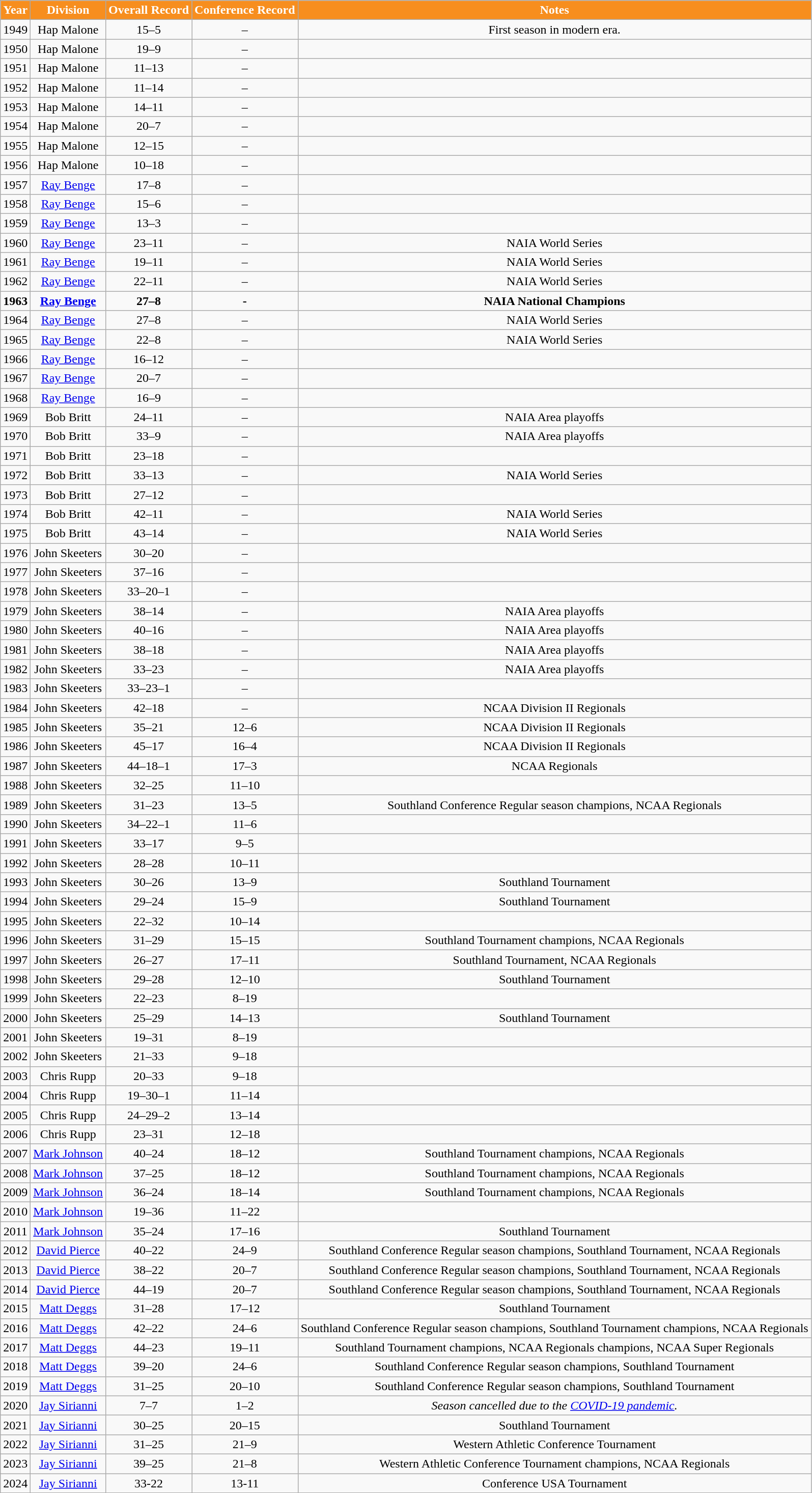<table class="wikitable">
<tr style="text-align:center; background:#F78E1E; color:white;">
<td><strong>Year</strong></td>
<td><strong>Division</strong></td>
<td><strong>Overall Record</strong></td>
<td><strong>Conference Record</strong></td>
<td><strong>Notes</strong></td>
</tr>
<tr style="text-align:center;">
<td>1949</td>
<td>Hap Malone</td>
<td>15–5</td>
<td>–</td>
<td>First season in modern era.</td>
</tr>
<tr style="text-align:center;">
<td>1950</td>
<td>Hap Malone</td>
<td>19–9</td>
<td>–</td>
<td></td>
</tr>
<tr style="text-align:center;">
<td>1951</td>
<td>Hap Malone</td>
<td>11–13</td>
<td>–</td>
<td></td>
</tr>
<tr style="text-align:center;">
<td>1952</td>
<td>Hap Malone</td>
<td>11–14</td>
<td>–</td>
<td></td>
</tr>
<tr style="text-align:center;">
<td>1953</td>
<td>Hap Malone</td>
<td>14–11</td>
<td>–</td>
<td></td>
</tr>
<tr style="text-align:center;">
<td>1954</td>
<td>Hap Malone</td>
<td>20–7</td>
<td>–</td>
<td></td>
</tr>
<tr style="text-align:center;">
<td>1955</td>
<td>Hap Malone</td>
<td>12–15</td>
<td>–</td>
<td></td>
</tr>
<tr style="text-align:center;">
<td>1956</td>
<td>Hap Malone</td>
<td>10–18</td>
<td>–</td>
<td></td>
</tr>
<tr style="text-align:center;">
<td>1957</td>
<td><a href='#'>Ray Benge</a></td>
<td>17–8</td>
<td>–</td>
<td></td>
</tr>
<tr style="text-align:center;">
<td>1958</td>
<td><a href='#'>Ray Benge</a></td>
<td>15–6</td>
<td>–</td>
<td></td>
</tr>
<tr style="text-align:center;">
<td>1959</td>
<td><a href='#'>Ray Benge</a></td>
<td>13–3</td>
<td>–</td>
<td></td>
</tr>
<tr style="text-align:center;">
<td>1960</td>
<td><a href='#'>Ray Benge</a></td>
<td>23–11</td>
<td>–</td>
<td>NAIA World Series</td>
</tr>
<tr style="text-align:center;">
<td>1961</td>
<td><a href='#'>Ray Benge</a></td>
<td>19–11</td>
<td>–</td>
<td>NAIA World Series</td>
</tr>
<tr style="text-align:center;">
<td>1962</td>
<td><a href='#'>Ray Benge</a></td>
<td>22–11</td>
<td>–</td>
<td>NAIA World Series</td>
</tr>
<tr style="text-align:center;">
<td><strong>1963</strong></td>
<td><strong><a href='#'>Ray Benge</a></strong></td>
<td><strong>27–8</strong></td>
<td><strong>-</strong></td>
<td><strong>NAIA National Champions</strong></td>
</tr>
<tr style="text-align:center;">
<td>1964</td>
<td><a href='#'>Ray Benge</a></td>
<td>27–8</td>
<td>–</td>
<td>NAIA World Series</td>
</tr>
<tr style="text-align:center;">
<td>1965</td>
<td><a href='#'>Ray Benge</a></td>
<td>22–8</td>
<td>–</td>
<td>NAIA World Series</td>
</tr>
<tr style="text-align:center;">
<td>1966</td>
<td><a href='#'>Ray Benge</a></td>
<td>16–12</td>
<td>–</td>
<td></td>
</tr>
<tr style="text-align:center;">
<td>1967</td>
<td><a href='#'>Ray Benge</a></td>
<td>20–7</td>
<td>–</td>
<td></td>
</tr>
<tr style="text-align:center;">
<td>1968</td>
<td><a href='#'>Ray Benge</a></td>
<td>16–9</td>
<td>–</td>
<td></td>
</tr>
<tr style="text-align:center;">
<td>1969</td>
<td>Bob Britt</td>
<td>24–11</td>
<td>–</td>
<td>NAIA Area playoffs</td>
</tr>
<tr style="text-align:center;">
<td>1970</td>
<td>Bob Britt</td>
<td>33–9</td>
<td>–</td>
<td>NAIA Area playoffs</td>
</tr>
<tr style="text-align:center;">
<td>1971</td>
<td>Bob Britt</td>
<td>23–18</td>
<td>–</td>
<td></td>
</tr>
<tr style="text-align:center;">
<td>1972</td>
<td>Bob Britt</td>
<td>33–13</td>
<td>–</td>
<td>NAIA World Series</td>
</tr>
<tr style="text-align:center;">
<td>1973</td>
<td>Bob Britt</td>
<td>27–12</td>
<td>–</td>
<td></td>
</tr>
<tr style="text-align:center;">
<td>1974</td>
<td>Bob Britt</td>
<td>42–11</td>
<td>–</td>
<td>NAIA World Series</td>
</tr>
<tr style="text-align:center;">
<td>1975</td>
<td>Bob Britt</td>
<td>43–14</td>
<td>–</td>
<td>NAIA World Series</td>
</tr>
<tr style="text-align:center;">
<td>1976</td>
<td>John Skeeters</td>
<td>30–20</td>
<td>–</td>
<td></td>
</tr>
<tr style="text-align:center;">
<td>1977</td>
<td>John Skeeters</td>
<td>37–16</td>
<td>–</td>
<td></td>
</tr>
<tr style="text-align:center;">
<td>1978</td>
<td>John Skeeters</td>
<td>33–20–1</td>
<td>–</td>
<td></td>
</tr>
<tr style="text-align:center;">
<td>1979</td>
<td>John Skeeters</td>
<td>38–14</td>
<td>–</td>
<td>NAIA Area playoffs</td>
</tr>
<tr style="text-align:center;">
<td>1980</td>
<td>John Skeeters</td>
<td>40–16</td>
<td>–</td>
<td>NAIA Area playoffs</td>
</tr>
<tr style="text-align:center;">
<td>1981</td>
<td>John Skeeters</td>
<td>38–18</td>
<td>–</td>
<td>NAIA Area playoffs</td>
</tr>
<tr style="text-align:center;">
<td>1982</td>
<td>John Skeeters</td>
<td>33–23</td>
<td>–</td>
<td>NAIA Area playoffs</td>
</tr>
<tr style="text-align:center;">
<td>1983</td>
<td>John Skeeters</td>
<td>33–23–1</td>
<td>–</td>
<td></td>
</tr>
<tr style="text-align:center;">
<td>1984</td>
<td>John Skeeters</td>
<td>42–18</td>
<td>–</td>
<td>NCAA Division II Regionals</td>
</tr>
<tr style="text-align:center;">
<td>1985</td>
<td>John Skeeters</td>
<td>35–21</td>
<td>12–6</td>
<td>NCAA Division II Regionals</td>
</tr>
<tr style="text-align:center;">
<td>1986</td>
<td>John Skeeters</td>
<td>45–17</td>
<td>16–4</td>
<td>NCAA Division II Regionals</td>
</tr>
<tr style="text-align:center;">
<td>1987</td>
<td>John Skeeters</td>
<td>44–18–1</td>
<td>17–3</td>
<td>NCAA Regionals</td>
</tr>
<tr style="text-align:center;">
<td>1988</td>
<td>John Skeeters</td>
<td>32–25</td>
<td>11–10</td>
<td></td>
</tr>
<tr style="text-align:center;">
<td>1989</td>
<td>John Skeeters</td>
<td>31–23</td>
<td>13–5</td>
<td>Southland Conference Regular season champions, NCAA Regionals</td>
</tr>
<tr style="text-align:center;">
<td>1990</td>
<td>John Skeeters</td>
<td>34–22–1</td>
<td>11–6</td>
<td></td>
</tr>
<tr style="text-align:center;">
<td>1991</td>
<td>John Skeeters</td>
<td>33–17</td>
<td>9–5</td>
<td></td>
</tr>
<tr style="text-align:center;">
<td>1992</td>
<td>John Skeeters</td>
<td>28–28</td>
<td>10–11</td>
<td></td>
</tr>
<tr style="text-align:center;">
<td>1993</td>
<td>John Skeeters</td>
<td>30–26</td>
<td>13–9</td>
<td>Southland Tournament</td>
</tr>
<tr style="text-align:center;">
<td>1994</td>
<td>John Skeeters</td>
<td>29–24</td>
<td>15–9</td>
<td>Southland Tournament</td>
</tr>
<tr style="text-align:center;">
<td>1995</td>
<td>John Skeeters</td>
<td>22–32</td>
<td>10–14</td>
<td></td>
</tr>
<tr style="text-align:center;">
<td>1996</td>
<td>John Skeeters</td>
<td>31–29</td>
<td>15–15</td>
<td>Southland Tournament champions, NCAA Regionals</td>
</tr>
<tr style="text-align:center;">
<td>1997</td>
<td>John Skeeters</td>
<td>26–27</td>
<td>17–11</td>
<td>Southland Tournament, NCAA Regionals</td>
</tr>
<tr style="text-align:center;">
<td>1998</td>
<td>John Skeeters</td>
<td>29–28</td>
<td>12–10</td>
<td>Southland Tournament</td>
</tr>
<tr style="text-align:center;">
<td>1999</td>
<td>John Skeeters</td>
<td>22–23</td>
<td>8–19</td>
<td></td>
</tr>
<tr style="text-align:center;">
<td>2000</td>
<td>John Skeeters</td>
<td>25–29</td>
<td>14–13</td>
<td>Southland Tournament</td>
</tr>
<tr style="text-align:center;">
<td>2001</td>
<td>John Skeeters</td>
<td>19–31</td>
<td>8–19</td>
<td></td>
</tr>
<tr style="text-align:center;">
<td>2002</td>
<td>John Skeeters</td>
<td>21–33</td>
<td>9–18</td>
<td></td>
</tr>
<tr style="text-align:center;">
<td>2003</td>
<td>Chris Rupp</td>
<td>20–33</td>
<td>9–18</td>
<td></td>
</tr>
<tr style="text-align:center;">
<td>2004</td>
<td>Chris Rupp</td>
<td>19–30–1</td>
<td>11–14</td>
<td></td>
</tr>
<tr style="text-align:center;">
<td>2005</td>
<td>Chris Rupp</td>
<td>24–29–2</td>
<td>13–14</td>
<td></td>
</tr>
<tr style="text-align:center;">
<td>2006</td>
<td>Chris Rupp</td>
<td>23–31</td>
<td>12–18</td>
<td></td>
</tr>
<tr style="text-align:center;">
<td>2007</td>
<td><a href='#'>Mark Johnson</a></td>
<td>40–24</td>
<td>18–12</td>
<td>Southland Tournament champions, NCAA Regionals</td>
</tr>
<tr style="text-align:center;">
<td>2008</td>
<td><a href='#'>Mark Johnson</a></td>
<td>37–25</td>
<td>18–12</td>
<td>Southland Tournament champions, NCAA Regionals</td>
</tr>
<tr style="text-align:center;">
<td>2009</td>
<td><a href='#'>Mark Johnson</a></td>
<td>36–24</td>
<td>18–14</td>
<td>Southland Tournament champions, NCAA Regionals</td>
</tr>
<tr style="text-align:center;">
<td>2010</td>
<td><a href='#'>Mark Johnson</a></td>
<td>19–36</td>
<td>11–22</td>
<td></td>
</tr>
<tr style="text-align:center;">
<td>2011</td>
<td><a href='#'>Mark Johnson</a></td>
<td>35–24</td>
<td>17–16</td>
<td>Southland Tournament</td>
</tr>
<tr style="text-align:center;">
<td>2012</td>
<td><a href='#'>David Pierce</a></td>
<td>40–22</td>
<td>24–9</td>
<td>Southland Conference Regular season champions, Southland Tournament, NCAA Regionals</td>
</tr>
<tr style="text-align:center;">
<td>2013</td>
<td><a href='#'>David Pierce</a></td>
<td>38–22</td>
<td>20–7</td>
<td>Southland Conference Regular season champions, Southland Tournament, NCAA Regionals</td>
</tr>
<tr style="text-align:center;">
<td>2014</td>
<td><a href='#'>David Pierce</a></td>
<td>44–19</td>
<td>20–7</td>
<td>Southland Conference Regular season champions, Southland Tournament, NCAA Regionals</td>
</tr>
<tr style="text-align:center;">
<td>2015</td>
<td><a href='#'>Matt Deggs</a></td>
<td>31–28</td>
<td>17–12</td>
<td>Southland Tournament</td>
</tr>
<tr style="text-align:center;">
<td>2016</td>
<td><a href='#'>Matt Deggs</a></td>
<td>42–22</td>
<td>24–6</td>
<td>Southland Conference Regular season champions, Southland Tournament champions, NCAA Regionals</td>
</tr>
<tr style="text-align:center;">
<td>2017</td>
<td><a href='#'>Matt Deggs</a></td>
<td>44–23</td>
<td>19–11</td>
<td>Southland Tournament champions, NCAA Regionals champions, NCAA Super Regionals</td>
</tr>
<tr style="text-align:center;">
<td>2018</td>
<td><a href='#'>Matt Deggs</a></td>
<td>39–20</td>
<td>24–6</td>
<td>Southland Conference Regular season champions, Southland Tournament</td>
</tr>
<tr style="text-align:center;">
<td>2019</td>
<td><a href='#'>Matt Deggs</a></td>
<td>31–25</td>
<td>20–10</td>
<td>Southland Conference Regular season champions, Southland Tournament</td>
</tr>
<tr style="text-align:center;">
<td>2020</td>
<td><a href='#'>Jay Sirianni</a></td>
<td>7–7</td>
<td>1–2</td>
<td><em>Season cancelled due to the <a href='#'>COVID-19 pandemic</a>.</em></td>
</tr>
<tr style="text-align:center;">
<td>2021</td>
<td><a href='#'>Jay Sirianni</a></td>
<td>30–25</td>
<td>20–15</td>
<td>Southland Tournament</td>
</tr>
<tr style="text-align:center;">
<td>2022</td>
<td><a href='#'>Jay Sirianni</a></td>
<td>31–25</td>
<td>21–9</td>
<td>Western Athletic Conference Tournament</td>
</tr>
<tr style="text-align:center;">
<td>2023</td>
<td><a href='#'>Jay Sirianni</a></td>
<td>39–25</td>
<td>21–8</td>
<td>Western Athletic Conference Tournament champions, NCAA Regionals</td>
</tr>
<tr style="text-align:center;">
<td>2024</td>
<td><a href='#'>Jay Sirianni</a></td>
<td>33-22</td>
<td>13-11</td>
<td>Conference USA Tournament</td>
</tr>
</table>
